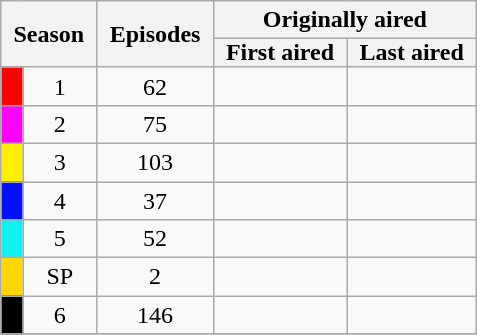<table class="wikitable" style="text-align:center">
<tr>
<th style="padding: 0 8px"  colspan="2" rowspan="2">Season</th>
<th style="padding: 0 8px" rowspan="2">Episodes</th>
<th colspan="2">Originally aired</th>
</tr>
<tr>
<th style="padding: 0 8px">First aired</th>
<th style="padding: 0 8px">Last aired</th>
</tr>
<tr>
<td style="background:#FF0000"></td>
<td align="center">1</td>
<td align="center">62</td>
<td align="center"></td>
<td align="center"></td>
</tr>
<tr>
<td style="background:#FF00FF"></td>
<td align="center">2</td>
<td align="center">75</td>
<td align="center"></td>
<td align="center"></td>
</tr>
<tr>
<td style="background:#FFF000"></td>
<td align="center">3</td>
<td align="center">103</td>
<td align="center"></td>
<td align="center"></td>
</tr>
<tr>
<td style="background:#000FFF"></td>
<td align="center">4</td>
<td align="center">37</td>
<td align="center"></td>
<td align="center"></td>
</tr>
<tr>
<td style="background:#0FF0F0"></td>
<td align="center">5</td>
<td align="center">52</td>
<td align="center"></td>
<td align="center"></td>
</tr>
<tr>
<td style="background:gold"></td>
<td align="center">SP</td>
<td align="center">2</td>
<td align="center"></td>
<td align="center"></td>
</tr>
<tr>
<td style="background:black"></td>
<td align="center">6</td>
<td align="center">146</td>
<td align="center"></td>
<td align="center"></td>
</tr>
<tr>
</tr>
</table>
